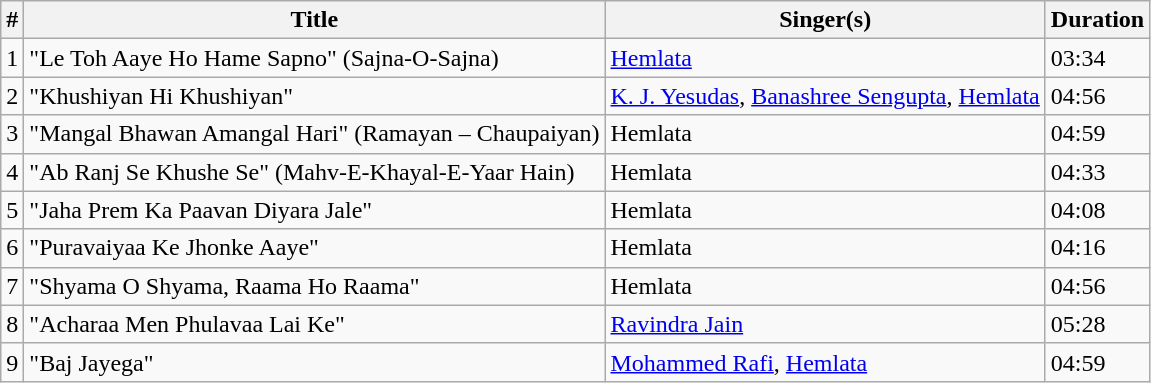<table class=wikitable>
<tr>
<th>#</th>
<th>Title</th>
<th>Singer(s)</th>
<th>Duration</th>
</tr>
<tr>
<td>1</td>
<td>"Le Toh Aaye Ho Hame Sapno" (Sajna-O-Sajna)</td>
<td><a href='#'>Hemlata</a></td>
<td>03:34</td>
</tr>
<tr>
<td>2</td>
<td>"Khushiyan Hi Khushiyan"</td>
<td><a href='#'>K. J. Yesudas</a>, <a href='#'>Banashree Sengupta</a>, <a href='#'>Hemlata</a></td>
<td>04:56</td>
</tr>
<tr>
<td>3</td>
<td>"Mangal Bhawan Amangal Hari" (Ramayan – Chaupaiyan)</td>
<td>Hemlata</td>
<td>04:59</td>
</tr>
<tr>
<td>4</td>
<td>"Ab Ranj Se Khushe Se" (Mahv-E-Khayal-E-Yaar Hain)</td>
<td>Hemlata</td>
<td>04:33</td>
</tr>
<tr>
<td>5</td>
<td>"Jaha Prem Ka Paavan Diyara Jale"</td>
<td>Hemlata</td>
<td>04:08</td>
</tr>
<tr>
<td>6</td>
<td>"Puravaiyaa Ke Jhonke Aaye"</td>
<td>Hemlata</td>
<td>04:16</td>
</tr>
<tr>
<td>7</td>
<td>"Shyama O Shyama, Raama Ho Raama"</td>
<td>Hemlata</td>
<td>04:56</td>
</tr>
<tr>
<td>8</td>
<td>"Acharaa Men Phulavaa Lai Ke"</td>
<td><a href='#'>Ravindra Jain</a></td>
<td>05:28</td>
</tr>
<tr>
<td>9</td>
<td>"Baj Jayega"</td>
<td><a href='#'>Mohammed Rafi</a>, <a href='#'>Hemlata</a></td>
<td>04:59</td>
</tr>
</table>
